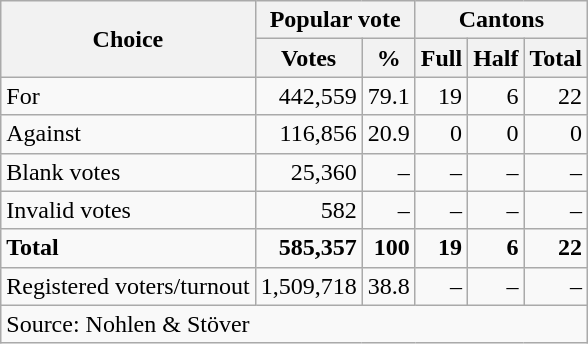<table class=wikitable style=text-align:right>
<tr>
<th rowspan=2>Choice</th>
<th colspan=2>Popular vote</th>
<th colspan=3>Cantons</th>
</tr>
<tr>
<th>Votes</th>
<th>%</th>
<th>Full</th>
<th>Half</th>
<th>Total</th>
</tr>
<tr>
<td align=left>For</td>
<td>442,559</td>
<td>79.1</td>
<td>19</td>
<td>6</td>
<td>22</td>
</tr>
<tr>
<td align=left>Against</td>
<td>116,856</td>
<td>20.9</td>
<td>0</td>
<td>0</td>
<td>0</td>
</tr>
<tr>
<td align=left>Blank votes</td>
<td>25,360</td>
<td>–</td>
<td>–</td>
<td>–</td>
<td>–</td>
</tr>
<tr>
<td align=left>Invalid votes</td>
<td>582</td>
<td>–</td>
<td>–</td>
<td>–</td>
<td>–</td>
</tr>
<tr>
<td align=left><strong>Total</strong></td>
<td><strong>585,357</strong></td>
<td><strong>100</strong></td>
<td><strong>19</strong></td>
<td><strong>6</strong></td>
<td><strong>22</strong></td>
</tr>
<tr>
<td align=left>Registered voters/turnout</td>
<td>1,509,718</td>
<td>38.8</td>
<td>–</td>
<td>–</td>
<td>–</td>
</tr>
<tr>
<td align=left colspan=6>Source: Nohlen & Stöver</td>
</tr>
</table>
